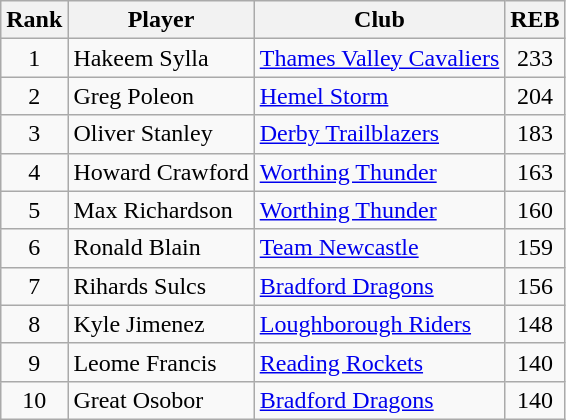<table class="wikitable" style="text-align:center">
<tr>
<th>Rank</th>
<th>Player</th>
<th>Club</th>
<th>REB</th>
</tr>
<tr>
<td rowspan="1">1</td>
<td align="left"> Hakeem Sylla</td>
<td align="left"><a href='#'>Thames Valley Cavaliers</a></td>
<td rowspan="1">233</td>
</tr>
<tr>
<td rowspan="1">2</td>
<td align="left"> Greg Poleon</td>
<td align="left"><a href='#'>Hemel Storm</a></td>
<td rowspan="1">204</td>
</tr>
<tr>
<td rowspan="1">3</td>
<td align="left"> Oliver Stanley</td>
<td align="left"><a href='#'>Derby Trailblazers</a></td>
<td rowspan="1">183</td>
</tr>
<tr>
<td rowspan="1">4</td>
<td align="left"> Howard Crawford</td>
<td align="left"><a href='#'>Worthing Thunder</a></td>
<td rowspan="1">163</td>
</tr>
<tr>
<td rowspan="1">5</td>
<td align="left"> Max Richardson</td>
<td align="left"><a href='#'>Worthing Thunder</a></td>
<td rowspan="1">160</td>
</tr>
<tr>
<td rowspan="1">6</td>
<td align="left"> Ronald Blain</td>
<td align="left"><a href='#'>Team Newcastle</a></td>
<td rowspan="1">159</td>
</tr>
<tr>
<td rowspan="1">7</td>
<td align="left"> Rihards Sulcs</td>
<td align="left"><a href='#'>Bradford Dragons</a></td>
<td rowspan="1">156</td>
</tr>
<tr>
<td rowspan="1">8</td>
<td align="left"> Kyle Jimenez</td>
<td align="left"><a href='#'>Loughborough Riders</a></td>
<td rowspan="1">148</td>
</tr>
<tr>
<td rowspan="1">9</td>
<td align="left"> Leome Francis</td>
<td align="left"><a href='#'>Reading Rockets</a></td>
<td rowspan="1">140</td>
</tr>
<tr>
<td rowspan="1">10</td>
<td align="left"> Great Osobor</td>
<td align="left"><a href='#'>Bradford Dragons</a></td>
<td rowspan="1">140</td>
</tr>
</table>
